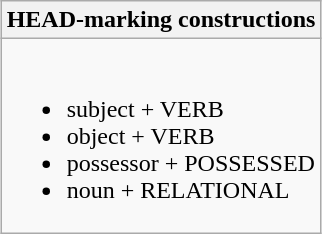<table class="wikitable" style="margin: 1em auto 1em auto">
<tr>
<th align="center">HEAD-marking constructions</th>
</tr>
<tr>
<td><br><ul><li>subject + VERB</li><li>object + VERB</li><li>possessor + POSSESSED</li><li>noun + RELATIONAL</li></ul></td>
</tr>
</table>
